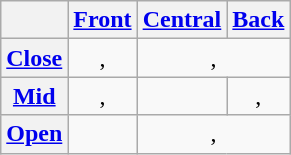<table class="wikitable">
<tr>
<th></th>
<th align="center"><a href='#'>Front</a></th>
<th align="center"><a href='#'>Central</a></th>
<th align="center"><a href='#'>Back</a></th>
</tr>
<tr>
<th align="left"><a href='#'>Close</a></th>
<td align="center">, </td>
<td align="center" colspan="2">, </td>
</tr>
<tr>
<th align="left"><a href='#'>Mid</a></th>
<td align="center">, </td>
<td></td>
<td align="center">, </td>
</tr>
<tr>
<th align="left"><a href='#'>Open</a></th>
<td></td>
<td align="center" colspan="2">, </td>
</tr>
</table>
